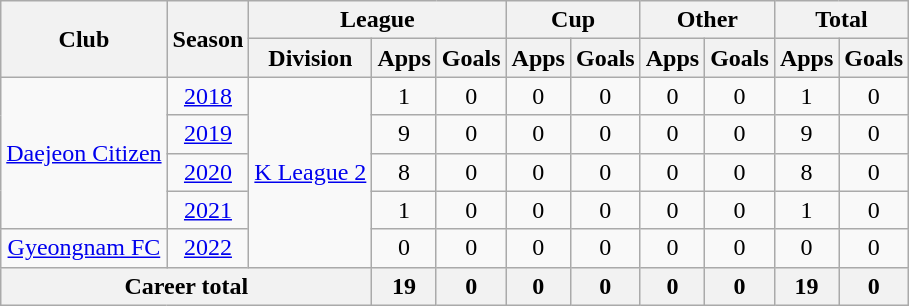<table class="wikitable" style="text-align: center">
<tr>
<th rowspan="2">Club</th>
<th rowspan="2">Season</th>
<th colspan="3">League</th>
<th colspan="2">Cup</th>
<th colspan="2">Other</th>
<th colspan="2">Total</th>
</tr>
<tr>
<th>Division</th>
<th>Apps</th>
<th>Goals</th>
<th>Apps</th>
<th>Goals</th>
<th>Apps</th>
<th>Goals</th>
<th>Apps</th>
<th>Goals</th>
</tr>
<tr>
<td rowspan="4"><a href='#'>Daejeon Citizen</a></td>
<td><a href='#'>2018</a></td>
<td rowspan="5"><a href='#'>K League 2</a></td>
<td>1</td>
<td>0</td>
<td>0</td>
<td>0</td>
<td>0</td>
<td>0</td>
<td>1</td>
<td>0</td>
</tr>
<tr>
<td><a href='#'>2019</a></td>
<td>9</td>
<td>0</td>
<td>0</td>
<td>0</td>
<td>0</td>
<td>0</td>
<td>9</td>
<td>0</td>
</tr>
<tr>
<td><a href='#'>2020</a></td>
<td>8</td>
<td>0</td>
<td>0</td>
<td>0</td>
<td>0</td>
<td>0</td>
<td>8</td>
<td>0</td>
</tr>
<tr>
<td><a href='#'>2021</a></td>
<td>1</td>
<td>0</td>
<td>0</td>
<td>0</td>
<td>0</td>
<td>0</td>
<td>1</td>
<td>0</td>
</tr>
<tr>
<td><a href='#'>Gyeongnam FC</a></td>
<td><a href='#'>2022</a></td>
<td>0</td>
<td>0</td>
<td>0</td>
<td>0</td>
<td>0</td>
<td>0</td>
<td>0</td>
<td>0</td>
</tr>
<tr>
<th colspan=3>Career total</th>
<th>19</th>
<th>0</th>
<th>0</th>
<th>0</th>
<th>0</th>
<th>0</th>
<th>19</th>
<th>0</th>
</tr>
</table>
